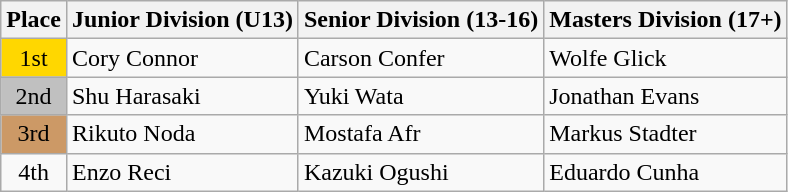<table class="wikitable">
<tr>
<th>Place</th>
<th>Junior Division (U13)</th>
<th>Senior Division (13-16)</th>
<th>Masters Division (17+)</th>
</tr>
<tr>
<td style="text-align:center; background:gold;">1st</td>
<td> Cory Connor </td>
<td> Carson Confer </td>
<td> Wolfe Glick </td>
</tr>
<tr>
<td style="text-align:center; background:silver;">2nd</td>
<td> Shu Harasaki </td>
<td> Yuki Wata </td>
<td> Jonathan Evans </td>
</tr>
<tr>
<td style="text-align:center; background:#c96;">3rd</td>
<td> Rikuto Noda </td>
<td> Mostafa Afr </td>
<td> Markus Stadter </td>
</tr>
<tr>
<td style="text-align:center">4th</td>
<td> Enzo Reci </td>
<td> Kazuki Ogushi </td>
<td> Eduardo Cunha </td>
</tr>
</table>
